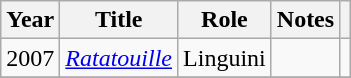<table class="wikitable">
<tr>
<th>Year</th>
<th>Title</th>
<th>Role</th>
<th>Notes</th>
<th></th>
</tr>
<tr>
<td>2007</td>
<td><em><a href='#'>Ratatouille</a></em></td>
<td>Linguini</td>
<td></td>
<td></td>
</tr>
<tr>
</tr>
</table>
